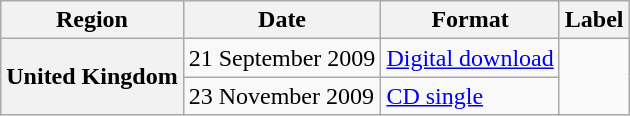<table class="wikitable plainrowheaders">
<tr>
<th scope="col">Region</th>
<th scope="col">Date</th>
<th scope="col">Format</th>
<th scope="col">Label</th>
</tr>
<tr>
<th scope=row rowspan=2>United Kingdom</th>
<td>21 September 2009</td>
<td><a href='#'>Digital download</a></td>
<td rowspan=2></td>
</tr>
<tr>
<td>23 November 2009</td>
<td><a href='#'>CD single</a></td>
</tr>
</table>
